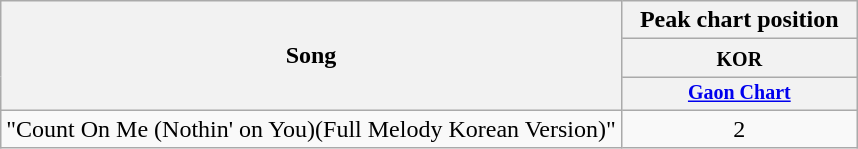<table class="wikitable" style="text-align:center;">
<tr>
<th rowspan="3">Song</th>
<th colspan="9">Peak chart position</th>
</tr>
<tr>
<th colspan="1" width="150"><small>KOR</small></th>
</tr>
<tr style="font-size:smaller;">
<th><a href='#'>Gaon Chart</a></th>
</tr>
<tr>
<td align="left">"Count On Me (Nothin' on You)(Full Melody Korean Version)"</td>
<td>2</td>
</tr>
</table>
